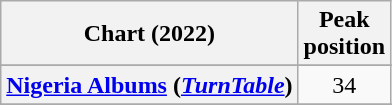<table class="wikitable sortable plainrowheaders" style="text-align:center;">
<tr>
<th scope="col">Chart (2022)</th>
<th scope="col">Peak<br>position</th>
</tr>
<tr>
</tr>
<tr>
</tr>
<tr>
</tr>
<tr>
</tr>
<tr>
</tr>
<tr>
<th scope="row"><a href='#'>Nigeria Albums</a> (<em><a href='#'>TurnTable</a></em>)</th>
<td>34</td>
</tr>
<tr>
</tr>
<tr>
</tr>
<tr>
</tr>
</table>
